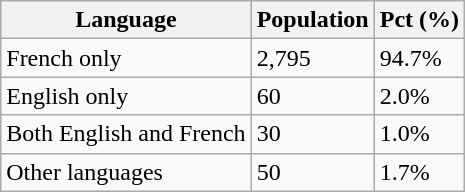<table class="wikitable">
<tr>
<th>Language</th>
<th>Population</th>
<th>Pct (%)</th>
</tr>
<tr>
<td>French only</td>
<td>2,795</td>
<td>94.7%</td>
</tr>
<tr>
<td>English only</td>
<td>60</td>
<td>2.0%</td>
</tr>
<tr>
<td>Both English and French</td>
<td>30</td>
<td>1.0%</td>
</tr>
<tr>
<td>Other languages</td>
<td>50</td>
<td>1.7%</td>
</tr>
</table>
